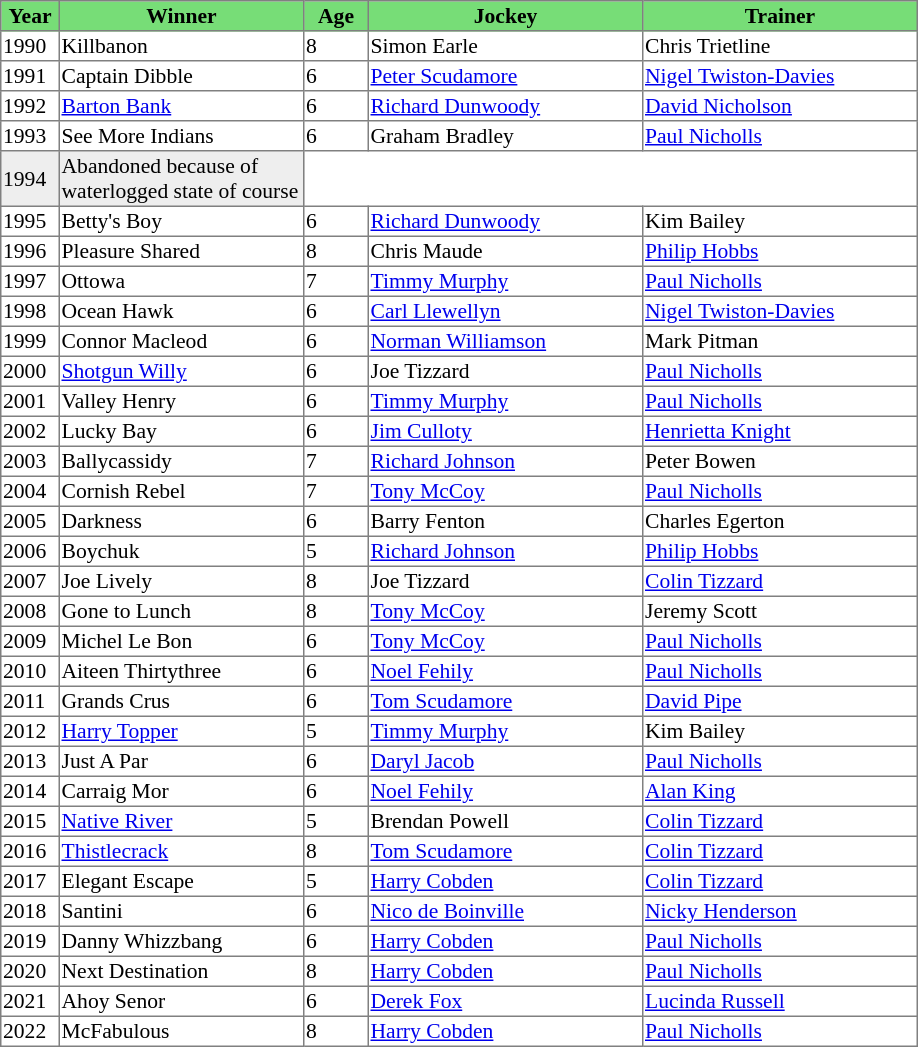<table class = "sortable" | border="1" style="border-collapse: collapse; font-size:90%">
<tr bgcolor="#77dd77" align="center">
<th width="36px"><strong>Year</strong><br></th>
<th width="160px"><strong>Winner</strong><br></th>
<th width="40px"><strong>Age</strong><br></th>
<th width="180px"><strong>Jockey</strong><br></th>
<th width="180px"><strong>Trainer</strong><br></th>
</tr>
<tr>
<td>1990</td>
<td>Killbanon</td>
<td>8</td>
<td>Simon Earle</td>
<td>Chris Trietline</td>
</tr>
<tr>
<td>1991</td>
<td>Captain Dibble</td>
<td>6</td>
<td><a href='#'>Peter Scudamore</a></td>
<td><a href='#'>Nigel Twiston-Davies</a></td>
</tr>
<tr>
<td>1992</td>
<td><a href='#'>Barton Bank</a></td>
<td>6</td>
<td><a href='#'>Richard Dunwoody</a></td>
<td><a href='#'>David Nicholson</a></td>
</tr>
<tr>
<td>1993</td>
<td>See More Indians</td>
<td>6</td>
<td>Graham Bradley</td>
<td><a href='#'>Paul Nicholls</a></td>
</tr>
<tr bgcolor="#eeeeee">
<td>1994<td>Abandoned because of waterlogged state of course</td></td>
</tr>
<tr>
<td>1995</td>
<td>Betty's Boy</td>
<td>6</td>
<td><a href='#'>Richard Dunwoody</a></td>
<td>Kim Bailey</td>
</tr>
<tr>
<td>1996</td>
<td>Pleasure Shared</td>
<td>8</td>
<td>Chris Maude</td>
<td><a href='#'>Philip Hobbs</a></td>
</tr>
<tr>
<td>1997</td>
<td>Ottowa</td>
<td>7</td>
<td><a href='#'>Timmy Murphy</a></td>
<td><a href='#'>Paul Nicholls</a></td>
</tr>
<tr>
<td>1998</td>
<td>Ocean Hawk</td>
<td>6</td>
<td><a href='#'>Carl Llewellyn</a></td>
<td><a href='#'>Nigel Twiston-Davies</a></td>
</tr>
<tr>
<td>1999</td>
<td>Connor Macleod</td>
<td>6</td>
<td><a href='#'>Norman Williamson</a></td>
<td>Mark Pitman</td>
</tr>
<tr>
<td>2000</td>
<td><a href='#'>Shotgun Willy</a></td>
<td>6</td>
<td>Joe Tizzard</td>
<td><a href='#'>Paul Nicholls</a></td>
</tr>
<tr>
<td>2001</td>
<td>Valley Henry</td>
<td>6</td>
<td><a href='#'>Timmy Murphy</a></td>
<td><a href='#'>Paul Nicholls</a></td>
</tr>
<tr>
<td>2002</td>
<td>Lucky Bay</td>
<td>6</td>
<td><a href='#'>Jim Culloty</a></td>
<td><a href='#'>Henrietta Knight</a></td>
</tr>
<tr>
<td>2003</td>
<td>Ballycassidy</td>
<td>7</td>
<td><a href='#'>Richard Johnson</a></td>
<td>Peter Bowen</td>
</tr>
<tr>
<td>2004</td>
<td>Cornish Rebel</td>
<td>7</td>
<td><a href='#'>Tony McCoy</a></td>
<td><a href='#'>Paul Nicholls</a></td>
</tr>
<tr>
<td>2005</td>
<td>Darkness</td>
<td>6</td>
<td>Barry Fenton</td>
<td>Charles Egerton</td>
</tr>
<tr>
<td>2006</td>
<td>Boychuk</td>
<td>5</td>
<td><a href='#'>Richard Johnson</a></td>
<td><a href='#'>Philip Hobbs</a></td>
</tr>
<tr>
<td>2007</td>
<td>Joe Lively</td>
<td>8</td>
<td>Joe Tizzard</td>
<td><a href='#'>Colin Tizzard</a></td>
</tr>
<tr>
<td>2008</td>
<td>Gone to Lunch</td>
<td>8</td>
<td><a href='#'>Tony McCoy</a></td>
<td>Jeremy Scott</td>
</tr>
<tr>
<td>2009</td>
<td>Michel Le Bon</td>
<td>6</td>
<td><a href='#'>Tony McCoy</a></td>
<td><a href='#'>Paul Nicholls</a></td>
</tr>
<tr>
<td>2010</td>
<td>Aiteen Thirtythree</td>
<td>6</td>
<td><a href='#'>Noel Fehily</a></td>
<td><a href='#'>Paul Nicholls</a></td>
</tr>
<tr>
<td>2011</td>
<td>Grands Crus</td>
<td>6</td>
<td><a href='#'>Tom Scudamore</a></td>
<td><a href='#'>David Pipe</a></td>
</tr>
<tr>
<td>2012</td>
<td><a href='#'>Harry Topper</a></td>
<td>5</td>
<td><a href='#'>Timmy Murphy</a></td>
<td>Kim Bailey</td>
</tr>
<tr>
<td>2013</td>
<td>Just A Par</td>
<td>6</td>
<td><a href='#'>Daryl Jacob</a></td>
<td><a href='#'>Paul Nicholls</a></td>
</tr>
<tr>
<td>2014</td>
<td>Carraig Mor</td>
<td>6</td>
<td><a href='#'>Noel Fehily</a></td>
<td><a href='#'>Alan King</a></td>
</tr>
<tr>
<td>2015</td>
<td><a href='#'>Native River</a></td>
<td>5</td>
<td>Brendan Powell</td>
<td><a href='#'>Colin Tizzard</a></td>
</tr>
<tr>
<td>2016</td>
<td><a href='#'>Thistlecrack</a></td>
<td>8</td>
<td><a href='#'>Tom Scudamore</a></td>
<td><a href='#'>Colin Tizzard</a></td>
</tr>
<tr>
<td>2017</td>
<td>Elegant Escape</td>
<td>5</td>
<td><a href='#'>Harry Cobden</a></td>
<td><a href='#'>Colin Tizzard</a></td>
</tr>
<tr>
<td>2018</td>
<td>Santini</td>
<td>6</td>
<td><a href='#'>Nico de Boinville</a></td>
<td><a href='#'>Nicky Henderson</a></td>
</tr>
<tr>
<td>2019</td>
<td>Danny Whizzbang</td>
<td>6</td>
<td><a href='#'>Harry Cobden</a></td>
<td><a href='#'>Paul Nicholls</a></td>
</tr>
<tr>
<td>2020</td>
<td>Next Destination</td>
<td>8</td>
<td><a href='#'>Harry Cobden</a></td>
<td><a href='#'>Paul Nicholls</a></td>
</tr>
<tr>
<td>2021</td>
<td>Ahoy Senor</td>
<td>6</td>
<td><a href='#'>Derek Fox</a></td>
<td><a href='#'>Lucinda Russell</a></td>
</tr>
<tr>
<td>2022</td>
<td>McFabulous</td>
<td>8</td>
<td><a href='#'>Harry Cobden</a></td>
<td><a href='#'>Paul Nicholls</a></td>
</tr>
</table>
